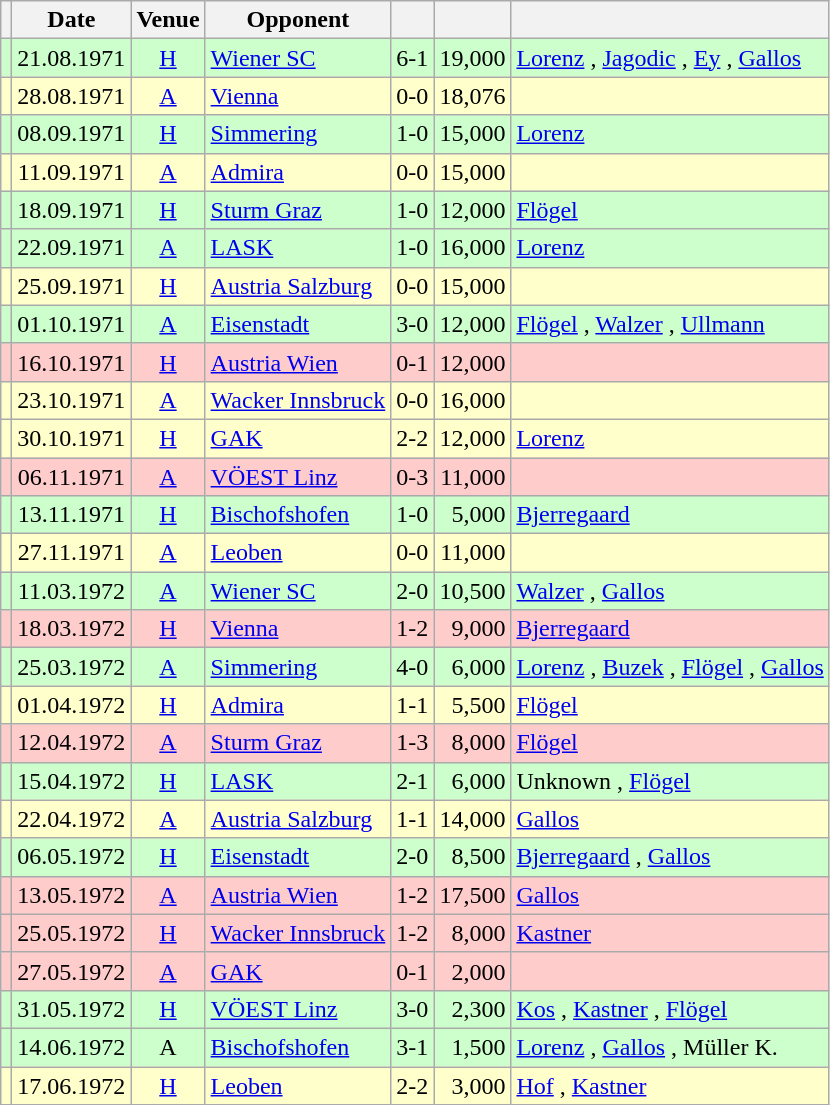<table class="wikitable" Style="text-align: center">
<tr>
<th></th>
<th>Date</th>
<th>Venue</th>
<th>Opponent</th>
<th></th>
<th></th>
<th></th>
</tr>
<tr style="background:#cfc">
<td></td>
<td>21.08.1971</td>
<td><a href='#'>H</a></td>
<td align="left"><a href='#'>Wiener SC</a></td>
<td>6-1</td>
<td align="right">19,000</td>
<td align="left"><a href='#'>Lorenz</a> , <a href='#'>Jagodic</a> , <a href='#'>Ey</a>  , <a href='#'>Gallos</a>  </td>
</tr>
<tr style="background:#ffc">
<td></td>
<td>28.08.1971</td>
<td><a href='#'>A</a></td>
<td align="left"><a href='#'>Vienna</a></td>
<td>0-0</td>
<td align="right">18,076</td>
<td align="left"></td>
</tr>
<tr style="background:#cfc">
<td></td>
<td>08.09.1971</td>
<td><a href='#'>H</a></td>
<td align="left"><a href='#'>Simmering</a></td>
<td>1-0</td>
<td align="right">15,000</td>
<td align="left"><a href='#'>Lorenz</a> </td>
</tr>
<tr style="background:#ffc">
<td></td>
<td>11.09.1971</td>
<td><a href='#'>A</a></td>
<td align="left"><a href='#'>Admira</a></td>
<td>0-0</td>
<td align="right">15,000</td>
<td align="left"></td>
</tr>
<tr style="background:#cfc">
<td></td>
<td>18.09.1971</td>
<td><a href='#'>H</a></td>
<td align="left"><a href='#'>Sturm Graz</a></td>
<td>1-0</td>
<td align="right">12,000</td>
<td align="left"><a href='#'>Flögel</a> </td>
</tr>
<tr style="background:#cfc">
<td></td>
<td>22.09.1971</td>
<td><a href='#'>A</a></td>
<td align="left"><a href='#'>LASK</a></td>
<td>1-0</td>
<td align="right">16,000</td>
<td align="left"><a href='#'>Lorenz</a> </td>
</tr>
<tr style="background:#ffc">
<td></td>
<td>25.09.1971</td>
<td><a href='#'>H</a></td>
<td align="left"><a href='#'>Austria Salzburg</a></td>
<td>0-0</td>
<td align="right">15,000</td>
<td align="left"></td>
</tr>
<tr style="background:#cfc">
<td></td>
<td>01.10.1971</td>
<td><a href='#'>A</a></td>
<td align="left"><a href='#'>Eisenstadt</a></td>
<td>3-0</td>
<td align="right">12,000</td>
<td align="left"><a href='#'>Flögel</a> , <a href='#'>Walzer</a> , <a href='#'>Ullmann</a> </td>
</tr>
<tr style="background:#fcc">
<td></td>
<td>16.10.1971</td>
<td><a href='#'>H</a></td>
<td align="left"><a href='#'>Austria Wien</a></td>
<td>0-1</td>
<td align="right">12,000</td>
<td align="left"></td>
</tr>
<tr style="background:#ffc">
<td></td>
<td>23.10.1971</td>
<td><a href='#'>A</a></td>
<td align="left"><a href='#'>Wacker Innsbruck</a></td>
<td>0-0</td>
<td align="right">16,000</td>
<td align="left"></td>
</tr>
<tr style="background:#ffc">
<td></td>
<td>30.10.1971</td>
<td><a href='#'>H</a></td>
<td align="left"><a href='#'>GAK</a></td>
<td>2-2</td>
<td align="right">12,000</td>
<td align="left"><a href='#'>Lorenz</a>  </td>
</tr>
<tr style="background:#fcc">
<td></td>
<td>06.11.1971</td>
<td><a href='#'>A</a></td>
<td align="left"><a href='#'>VÖEST Linz</a></td>
<td>0-3</td>
<td align="right">11,000</td>
<td align="left"></td>
</tr>
<tr style="background:#cfc">
<td></td>
<td>13.11.1971</td>
<td><a href='#'>H</a></td>
<td align="left"><a href='#'>Bischofshofen</a></td>
<td>1-0</td>
<td align="right">5,000</td>
<td align="left"><a href='#'>Bjerregaard</a> </td>
</tr>
<tr style="background:#ffc">
<td></td>
<td>27.11.1971</td>
<td><a href='#'>A</a></td>
<td align="left"><a href='#'>Leoben</a></td>
<td>0-0</td>
<td align="right">11,000</td>
<td align="left"></td>
</tr>
<tr style="background:#cfc">
<td></td>
<td>11.03.1972</td>
<td><a href='#'>A</a></td>
<td align="left"><a href='#'>Wiener SC</a></td>
<td>2-0</td>
<td align="right">10,500</td>
<td align="left"><a href='#'>Walzer</a> , <a href='#'>Gallos</a> </td>
</tr>
<tr style="background:#fcc">
<td></td>
<td>18.03.1972</td>
<td><a href='#'>H</a></td>
<td align="left"><a href='#'>Vienna</a></td>
<td>1-2</td>
<td align="right">9,000</td>
<td align="left"><a href='#'>Bjerregaard</a> </td>
</tr>
<tr style="background:#cfc">
<td></td>
<td>25.03.1972</td>
<td><a href='#'>A</a></td>
<td align="left"><a href='#'>Simmering</a></td>
<td>4-0</td>
<td align="right">6,000</td>
<td align="left"><a href='#'>Lorenz</a> , <a href='#'>Buzek</a> , <a href='#'>Flögel</a> , <a href='#'>Gallos</a> </td>
</tr>
<tr style="background:#ffc">
<td></td>
<td>01.04.1972</td>
<td><a href='#'>H</a></td>
<td align="left"><a href='#'>Admira</a></td>
<td>1-1</td>
<td align="right">5,500</td>
<td align="left"><a href='#'>Flögel</a> </td>
</tr>
<tr style="background:#fcc">
<td></td>
<td>12.04.1972</td>
<td><a href='#'>A</a></td>
<td align="left"><a href='#'>Sturm Graz</a></td>
<td>1-3</td>
<td align="right">8,000</td>
<td align="left"><a href='#'>Flögel</a> </td>
</tr>
<tr style="background:#cfc">
<td></td>
<td>15.04.1972</td>
<td><a href='#'>H</a></td>
<td align="left"><a href='#'>LASK</a></td>
<td>2-1</td>
<td align="right">6,000</td>
<td align="left">Unknown , <a href='#'>Flögel</a> </td>
</tr>
<tr style="background:#ffc">
<td></td>
<td>22.04.1972</td>
<td><a href='#'>A</a></td>
<td align="left"><a href='#'>Austria Salzburg</a></td>
<td>1-1</td>
<td align="right">14,000</td>
<td align="left"><a href='#'>Gallos</a> </td>
</tr>
<tr style="background:#cfc">
<td></td>
<td>06.05.1972</td>
<td><a href='#'>H</a></td>
<td align="left"><a href='#'>Eisenstadt</a></td>
<td>2-0</td>
<td align="right">8,500</td>
<td align="left"><a href='#'>Bjerregaard</a> , <a href='#'>Gallos</a> </td>
</tr>
<tr style="background:#fcc">
<td></td>
<td>13.05.1972</td>
<td><a href='#'>A</a></td>
<td align="left"><a href='#'>Austria Wien</a></td>
<td>1-2</td>
<td align="right">17,500</td>
<td align="left"><a href='#'>Gallos</a> </td>
</tr>
<tr style="background:#fcc">
<td></td>
<td>25.05.1972</td>
<td><a href='#'>H</a></td>
<td align="left"><a href='#'>Wacker Innsbruck</a></td>
<td>1-2</td>
<td align="right">8,000</td>
<td align="left"><a href='#'>Kastner</a> </td>
</tr>
<tr style="background:#fcc">
<td></td>
<td>27.05.1972</td>
<td><a href='#'>A</a></td>
<td align="left"><a href='#'>GAK</a></td>
<td>0-1</td>
<td align="right">2,000</td>
<td align="left"></td>
</tr>
<tr style="background:#cfc">
<td></td>
<td>31.05.1972</td>
<td><a href='#'>H</a></td>
<td align="left"><a href='#'>VÖEST Linz</a></td>
<td>3-0</td>
<td align="right">2,300</td>
<td align="left"><a href='#'>Kos</a> , <a href='#'>Kastner</a> , <a href='#'>Flögel</a> </td>
</tr>
<tr style="background:#cfc">
<td></td>
<td>14.06.1972</td>
<td>A</td>
<td align="left"><a href='#'>Bischofshofen</a></td>
<td>3-1</td>
<td align="right">1,500</td>
<td align="left"><a href='#'>Lorenz</a> , <a href='#'>Gallos</a> , Müller K. </td>
</tr>
<tr style="background:#ffc">
<td></td>
<td>17.06.1972</td>
<td><a href='#'>H</a></td>
<td align="left"><a href='#'>Leoben</a></td>
<td>2-2</td>
<td align="right">3,000</td>
<td align="left"><a href='#'>Hof</a> , <a href='#'>Kastner</a> </td>
</tr>
</table>
